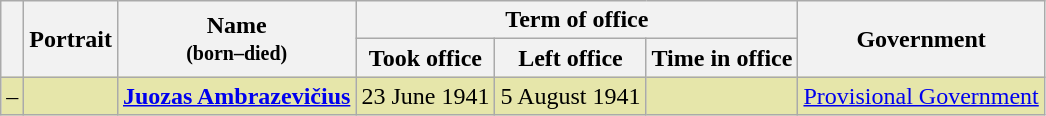<table class="wikitable" style="text-align:center;">
<tr>
<th rowspan=2></th>
<th rowspan=2>Portrait</th>
<th rowspan=2>Name<br><small>(born–died)</small></th>
<th colspan=3>Term of office</th>
<th rowspan=2>Government</th>
</tr>
<tr>
<th>Took office</th>
<th>Left office</th>
<th>Time in office</th>
</tr>
<tr style="background:#e6e6aa;">
<td>–</td>
<td></td>
<td><strong><a href='#'>Juozas Ambrazevičius</a></strong><br></td>
<td>23 June 1941</td>
<td>5 August 1941</td>
<td></td>
<td><a href='#'>Provisional Government</a></td>
</tr>
</table>
